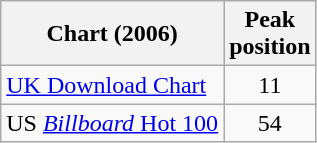<table class="wikitable sortable">
<tr>
<th>Chart (2006)</th>
<th>Peak<br>position</th>
</tr>
<tr>
<td><a href='#'>UK Download Chart</a></td>
<td align="center">11</td>
</tr>
<tr>
<td>US <a href='#'><em>Billboard</em> Hot 100</a></td>
<td align="center">54</td>
</tr>
</table>
